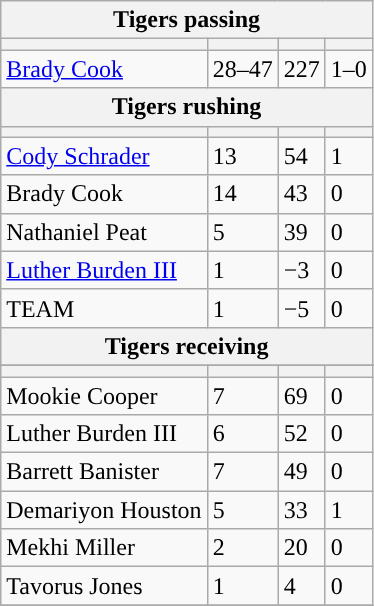<table class="wikitable plainrowheaders">
<tr>
<th colspan="6">Tigers passing</th>
</tr>
<tr>
<th scope="col"></th>
<th scope="col"></th>
<th scope="col"></th>
<th scope="col"></th>
</tr>
<tr>
<td><a href='#'>Brady Cook</a></td>
<td>28–47</td>
<td>227</td>
<td>1–0</td>
</tr>
<tr>
<th colspan="6">Tigers rushing</th>
</tr>
<tr>
<th scope="col"></th>
<th scope="col"></th>
<th scope="col"></th>
<th scope="col"></th>
</tr>
<tr>
<td><a href='#'>Cody Schrader</a></td>
<td>13</td>
<td>54</td>
<td>1</td>
</tr>
<tr>
<td>Brady Cook</td>
<td>14</td>
<td>43</td>
<td>0</td>
</tr>
<tr>
<td>Nathaniel Peat</td>
<td>5</td>
<td>39</td>
<td>0</td>
</tr>
<tr>
<td><a href='#'>Luther Burden III</a></td>
<td>1</td>
<td>−3</td>
<td>0</td>
</tr>
<tr>
<td>TEAM</td>
<td>1</td>
<td>−5</td>
<td>0</td>
</tr>
<tr>
<th colspan="6">Tigers receiving</th>
</tr>
<tr>
</tr>
<tr>
<th scope="col"></th>
<th scope="col"></th>
<th scope="col"></th>
<th scope="col"></th>
</tr>
<tr>
<td>Mookie Cooper</td>
<td>7</td>
<td>69</td>
<td>0</td>
</tr>
<tr>
<td>Luther Burden III</td>
<td>6</td>
<td>52</td>
<td>0</td>
</tr>
<tr>
<td>Barrett Banister</td>
<td>7</td>
<td>49</td>
<td>0</td>
</tr>
<tr>
<td>Demariyon Houston</td>
<td>5</td>
<td>33</td>
<td>1</td>
</tr>
<tr>
<td>Mekhi Miller</td>
<td>2</td>
<td>20</td>
<td>0</td>
</tr>
<tr>
<td>Tavorus Jones</td>
<td>1</td>
<td>4</td>
<td>0</td>
</tr>
<tr>
</tr>
</table>
